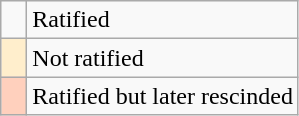<table class="wikitable" style="text-align: left;">
<tr>
<td style="width:10px;"></td>
<td>Ratified</td>
</tr>
<tr>
<td style="width:10px; background:#fec;"></td>
<td>Not ratified</td>
</tr>
<tr>
<td style="width:10px; background:#ffd0bd;"></td>
<td>Ratified but later rescinded</td>
</tr>
</table>
